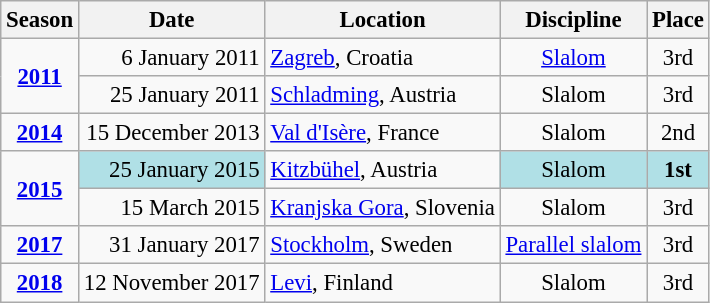<table class=wikitable style="text-align:center; font-size:95%;">
<tr>
<th>Season</th>
<th>Date</th>
<th>Location</th>
<th>Discipline</th>
<th>Place</th>
</tr>
<tr>
<td rowspan=2><strong><a href='#'>2011</a></strong></td>
<td align=right>6 January 2011</td>
<td align=left> <a href='#'>Zagreb</a>, Croatia</td>
<td><a href='#'>Slalom</a></td>
<td>3rd</td>
</tr>
<tr>
<td align=right>25 January 2011</td>
<td align=left> <a href='#'>Schladming</a>, Austria</td>
<td>Slalom</td>
<td>3rd</td>
</tr>
<tr>
<td><strong><a href='#'>2014</a></strong></td>
<td align=right>15 December 2013</td>
<td align=left> <a href='#'>Val d'Isère</a>, France</td>
<td>Slalom</td>
<td>2nd</td>
</tr>
<tr>
<td rowspan=2><strong><a href='#'>2015</a></strong></td>
<td align=right bgcolor="#BOEOE6">25 January 2015</td>
<td align=left> <a href='#'>Kitzbühel</a>, Austria</td>
<td bgcolor="#BOEOE6">Slalom</td>
<td bgcolor="#BOEOE6"><strong>1st</strong></td>
</tr>
<tr>
<td align=right>15 March 2015</td>
<td align=left> <a href='#'>Kranjska Gora</a>, Slovenia</td>
<td>Slalom</td>
<td>3rd</td>
</tr>
<tr>
<td><strong><a href='#'>2017</a></strong></td>
<td align=right>31 January 2017</td>
<td align=left> <a href='#'>Stockholm</a>, Sweden</td>
<td><a href='#'>Parallel slalom</a></td>
<td>3rd</td>
</tr>
<tr>
<td><strong><a href='#'>2018</a></strong></td>
<td align=right>12 November 2017</td>
<td align=left> <a href='#'>Levi</a>, Finland</td>
<td>Slalom</td>
<td>3rd</td>
</tr>
</table>
